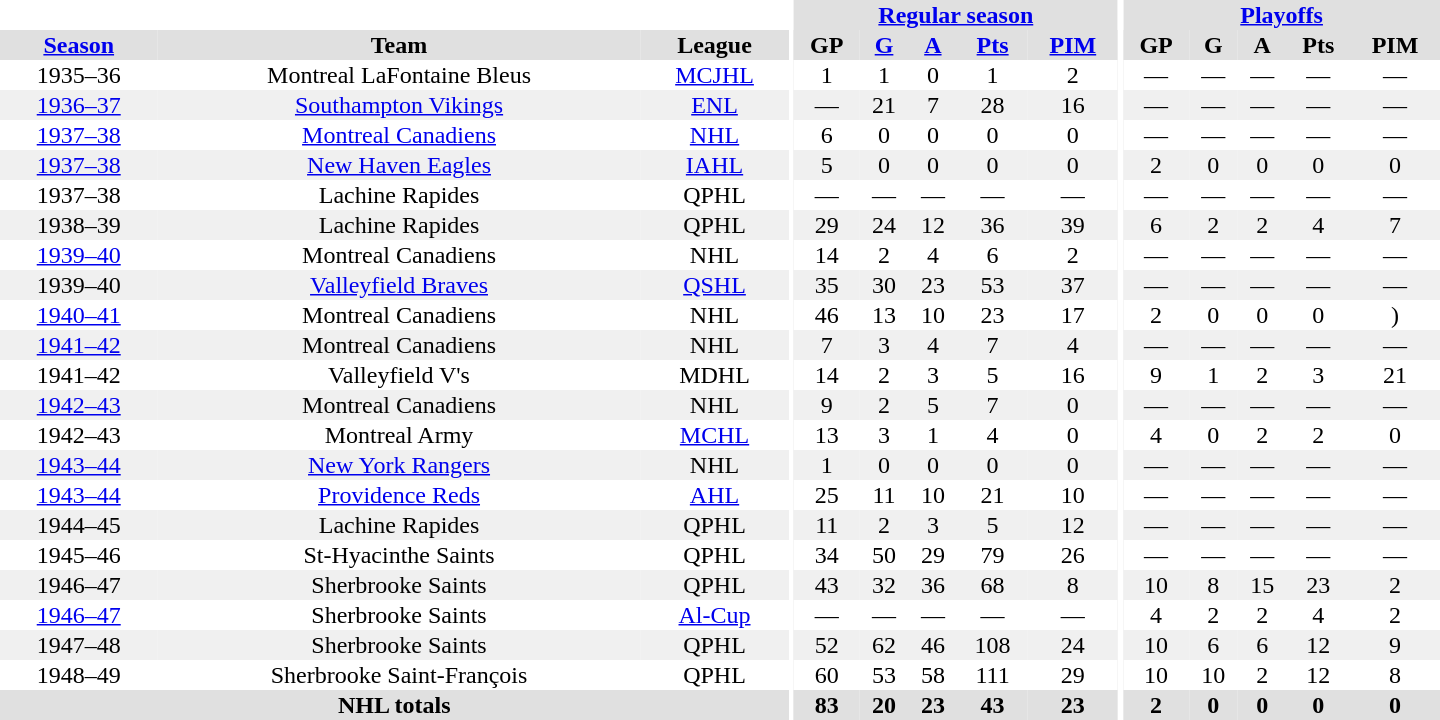<table border="0" cellpadding="1" cellspacing="0" style="text-align:center; width:60em">
<tr bgcolor="#e0e0e0">
<th colspan="3" bgcolor="#ffffff"></th>
<th rowspan="100" bgcolor="#ffffff"></th>
<th colspan="5"><a href='#'>Regular season</a></th>
<th rowspan="100" bgcolor="#ffffff"></th>
<th colspan="5"><a href='#'>Playoffs</a></th>
</tr>
<tr bgcolor="#e0e0e0">
<th><a href='#'>Season</a></th>
<th>Team</th>
<th>League</th>
<th>GP</th>
<th><a href='#'>G</a></th>
<th><a href='#'>A</a></th>
<th><a href='#'>Pts</a></th>
<th><a href='#'>PIM</a></th>
<th>GP</th>
<th>G</th>
<th>A</th>
<th>Pts</th>
<th>PIM</th>
</tr>
<tr>
<td>1935–36</td>
<td>Montreal LaFontaine Bleus</td>
<td><a href='#'>MCJHL</a></td>
<td>1</td>
<td>1</td>
<td>0</td>
<td>1</td>
<td>2</td>
<td>—</td>
<td>—</td>
<td>—</td>
<td>—</td>
<td>—</td>
</tr>
<tr bgcolor="#f0f0f0">
<td><a href='#'>1936–37</a></td>
<td><a href='#'>Southampton Vikings</a></td>
<td><a href='#'>ENL</a></td>
<td>—</td>
<td>21</td>
<td>7</td>
<td>28</td>
<td>16</td>
<td>—</td>
<td>—</td>
<td>—</td>
<td>—</td>
<td>—</td>
</tr>
<tr>
<td><a href='#'>1937–38</a></td>
<td><a href='#'>Montreal Canadiens</a></td>
<td><a href='#'>NHL</a></td>
<td>6</td>
<td>0</td>
<td>0</td>
<td>0</td>
<td>0</td>
<td>—</td>
<td>—</td>
<td>—</td>
<td>—</td>
<td>—</td>
</tr>
<tr bgcolor="#f0f0f0">
<td><a href='#'>1937–38</a></td>
<td><a href='#'>New Haven Eagles</a></td>
<td><a href='#'>IAHL</a></td>
<td>5</td>
<td>0</td>
<td>0</td>
<td>0</td>
<td>0</td>
<td>2</td>
<td>0</td>
<td>0</td>
<td>0</td>
<td>0</td>
</tr>
<tr>
<td>1937–38</td>
<td>Lachine Rapides</td>
<td>QPHL</td>
<td>—</td>
<td>—</td>
<td>—</td>
<td>—</td>
<td>—</td>
<td>—</td>
<td>—</td>
<td>—</td>
<td>—</td>
<td>—</td>
</tr>
<tr bgcolor="#f0f0f0">
<td>1938–39</td>
<td>Lachine Rapides</td>
<td>QPHL</td>
<td>29</td>
<td>24</td>
<td>12</td>
<td>36</td>
<td>39</td>
<td>6</td>
<td>2</td>
<td>2</td>
<td>4</td>
<td>7</td>
</tr>
<tr>
<td><a href='#'>1939–40</a></td>
<td>Montreal Canadiens</td>
<td>NHL</td>
<td>14</td>
<td>2</td>
<td>4</td>
<td>6</td>
<td>2</td>
<td>—</td>
<td>—</td>
<td>—</td>
<td>—</td>
<td>—</td>
</tr>
<tr bgcolor="#f0f0f0">
<td>1939–40</td>
<td><a href='#'>Valleyfield Braves</a></td>
<td><a href='#'>QSHL</a></td>
<td>35</td>
<td>30</td>
<td>23</td>
<td>53</td>
<td>37</td>
<td>—</td>
<td>—</td>
<td>—</td>
<td>—</td>
<td>—</td>
</tr>
<tr>
<td><a href='#'>1940–41</a></td>
<td>Montreal Canadiens</td>
<td>NHL</td>
<td>46</td>
<td>13</td>
<td>10</td>
<td>23</td>
<td>17</td>
<td>2</td>
<td>0</td>
<td>0</td>
<td>0</td>
<td>)</td>
</tr>
<tr bgcolor="#f0f0f0">
<td><a href='#'>1941–42</a></td>
<td>Montreal Canadiens</td>
<td>NHL</td>
<td>7</td>
<td>3</td>
<td>4</td>
<td>7</td>
<td>4</td>
<td>—</td>
<td>—</td>
<td>—</td>
<td>—</td>
<td>—</td>
</tr>
<tr>
<td>1941–42</td>
<td>Valleyfield V's</td>
<td>MDHL</td>
<td>14</td>
<td>2</td>
<td>3</td>
<td>5</td>
<td>16</td>
<td>9</td>
<td>1</td>
<td>2</td>
<td>3</td>
<td>21</td>
</tr>
<tr bgcolor="#f0f0f0">
<td><a href='#'>1942–43</a></td>
<td>Montreal Canadiens</td>
<td>NHL</td>
<td>9</td>
<td>2</td>
<td>5</td>
<td>7</td>
<td>0</td>
<td>—</td>
<td>—</td>
<td>—</td>
<td>—</td>
<td>—</td>
</tr>
<tr>
<td>1942–43</td>
<td>Montreal Army</td>
<td><a href='#'>MCHL</a></td>
<td>13</td>
<td>3</td>
<td>1</td>
<td>4</td>
<td>0</td>
<td>4</td>
<td>0</td>
<td>2</td>
<td>2</td>
<td>0</td>
</tr>
<tr bgcolor="#f0f0f0">
<td><a href='#'>1943–44</a></td>
<td><a href='#'>New York Rangers</a></td>
<td>NHL</td>
<td>1</td>
<td>0</td>
<td>0</td>
<td>0</td>
<td>0</td>
<td>—</td>
<td>—</td>
<td>—</td>
<td>—</td>
<td>—</td>
</tr>
<tr>
<td><a href='#'>1943–44</a></td>
<td><a href='#'>Providence Reds</a></td>
<td><a href='#'>AHL</a></td>
<td>25</td>
<td>11</td>
<td>10</td>
<td>21</td>
<td>10</td>
<td>—</td>
<td>—</td>
<td>—</td>
<td>—</td>
<td>—</td>
</tr>
<tr bgcolor="#f0f0f0">
<td>1944–45</td>
<td>Lachine Rapides</td>
<td>QPHL</td>
<td>11</td>
<td>2</td>
<td>3</td>
<td>5</td>
<td>12</td>
<td>—</td>
<td>—</td>
<td>—</td>
<td>—</td>
<td>—</td>
</tr>
<tr>
<td>1945–46</td>
<td>St-Hyacinthe Saints</td>
<td>QPHL</td>
<td>34</td>
<td>50</td>
<td>29</td>
<td>79</td>
<td>26</td>
<td>—</td>
<td>—</td>
<td>—</td>
<td>—</td>
<td>—</td>
</tr>
<tr bgcolor="#f0f0f0">
<td>1946–47</td>
<td>Sherbrooke Saints</td>
<td>QPHL</td>
<td>43</td>
<td>32</td>
<td>36</td>
<td>68</td>
<td>8</td>
<td>10</td>
<td>8</td>
<td>15</td>
<td>23</td>
<td>2</td>
</tr>
<tr>
<td><a href='#'>1946–47</a></td>
<td>Sherbrooke Saints</td>
<td><a href='#'>Al-Cup</a></td>
<td>—</td>
<td>—</td>
<td>—</td>
<td>—</td>
<td>—</td>
<td>4</td>
<td>2</td>
<td>2</td>
<td>4</td>
<td>2</td>
</tr>
<tr bgcolor="#f0f0f0">
<td>1947–48</td>
<td>Sherbrooke Saints</td>
<td>QPHL</td>
<td>52</td>
<td>62</td>
<td>46</td>
<td>108</td>
<td>24</td>
<td>10</td>
<td>6</td>
<td>6</td>
<td>12</td>
<td>9</td>
</tr>
<tr>
<td>1948–49</td>
<td>Sherbrooke Saint-François</td>
<td>QPHL</td>
<td>60</td>
<td>53</td>
<td>58</td>
<td>111</td>
<td>29</td>
<td>10</td>
<td>10</td>
<td>2</td>
<td>12</td>
<td>8</td>
</tr>
<tr bgcolor="#e0e0e0">
<th colspan="3">NHL totals</th>
<th>83</th>
<th>20</th>
<th>23</th>
<th>43</th>
<th>23</th>
<th>2</th>
<th>0</th>
<th>0</th>
<th>0</th>
<th>0</th>
</tr>
</table>
